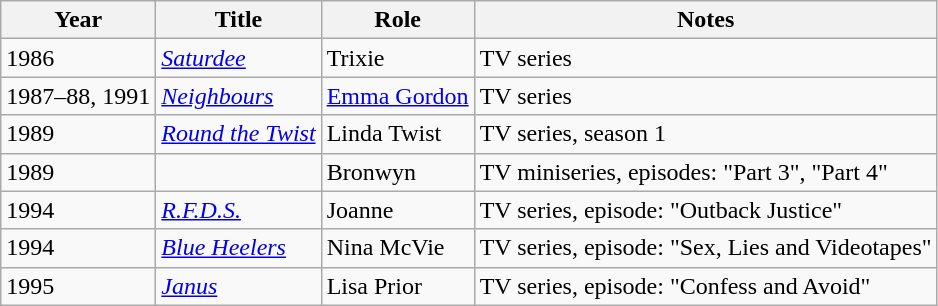<table class="wikitable sortable">
<tr>
<th>Year</th>
<th>Title</th>
<th>Role</th>
<th class="unsortable">Notes</th>
</tr>
<tr>
<td>1986</td>
<td><em><a href='#'>Saturdee</a></em></td>
<td>Trixie</td>
<td>TV series</td>
</tr>
<tr>
<td>1987–88, 1991</td>
<td><em><a href='#'>Neighbours</a></em></td>
<td><a href='#'>Emma Gordon</a></td>
<td>TV series</td>
</tr>
<tr>
<td>1989</td>
<td><em><a href='#'>Round the Twist</a></em></td>
<td>Linda Twist</td>
<td>TV series, season 1</td>
</tr>
<tr>
<td>1989</td>
<td><em></em></td>
<td>Bronwyn</td>
<td>TV miniseries, episodes: "Part 3", "Part 4"</td>
</tr>
<tr>
<td>1994</td>
<td><em><a href='#'>R.F.D.S.</a></em></td>
<td>Joanne</td>
<td>TV series, episode: "Outback Justice"</td>
</tr>
<tr>
<td>1994</td>
<td><em><a href='#'>Blue Heelers</a></em></td>
<td>Nina McVie</td>
<td>TV series, episode: "Sex, Lies and Videotapes"</td>
</tr>
<tr>
<td>1995</td>
<td><em><a href='#'>Janus</a></em></td>
<td>Lisa Prior</td>
<td>TV series, episode: "Confess and Avoid"</td>
</tr>
</table>
